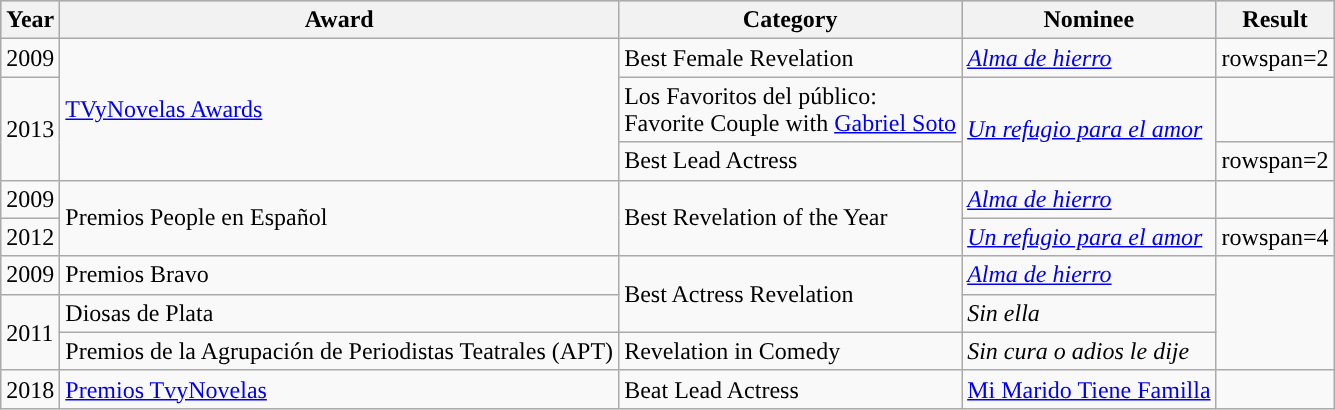<table class="wikitable">
<tr style="background:#b0c4de;">
<th>Year</th>
<th>Award</th>
<th>Category</th>
<th>Nominee</th>
<th>Result</th>
</tr>
<tr>
<td>2009</td>
<td rowspan=3><a href='#'>TVyNovelas Awards</a></td>
<td>Best Female Revelation</td>
<td><em><a href='#'>Alma de hierro</a></em></td>
<td>rowspan=2 </td>
</tr>
<tr>
<td rowspan=2>2013</td>
<td>Los Favoritos del público: <br> Favorite Couple with <a href='#'>Gabriel Soto</a></td>
<td rowspan=2><em><a href='#'>Un refugio para el amor</a></em></td>
</tr>
<tr>
<td>Best Lead Actress</td>
<td>rowspan=2 </td>
</tr>
<tr>
<td>2009</td>
<td rowspan=2>Premios People en Español</td>
<td rowspan=2>Best Revelation of the Year</td>
<td><em><a href='#'>Alma de hierro</a></em></td>
</tr>
<tr>
<td>2012</td>
<td><em><a href='#'>Un refugio para el amor</a></em></td>
<td>rowspan=4 </td>
</tr>
<tr>
<td>2009</td>
<td>Premios Bravo</td>
<td rowspan=2>Best Actress Revelation</td>
<td><em><a href='#'>Alma de hierro</a></em></td>
</tr>
<tr>
<td rowspan=2>2011</td>
<td>Diosas de Plata</td>
<td><em>Sin ella</em></td>
</tr>
<tr>
<td>Premios de la Agrupación de Periodistas Teatrales (APT)</td>
<td>Revelation in Comedy</td>
<td><em>Sin cura o adios le dije</em></td>
</tr>
<tr>
<td>2018</td>
<td><a href='#'>Premios TvyNovelas</a></td>
<td>Beat Lead Actress</td>
<td><a href='#'>Mi Marido Tiene Familla</a></td>
<td></td>
</tr>
</table>
